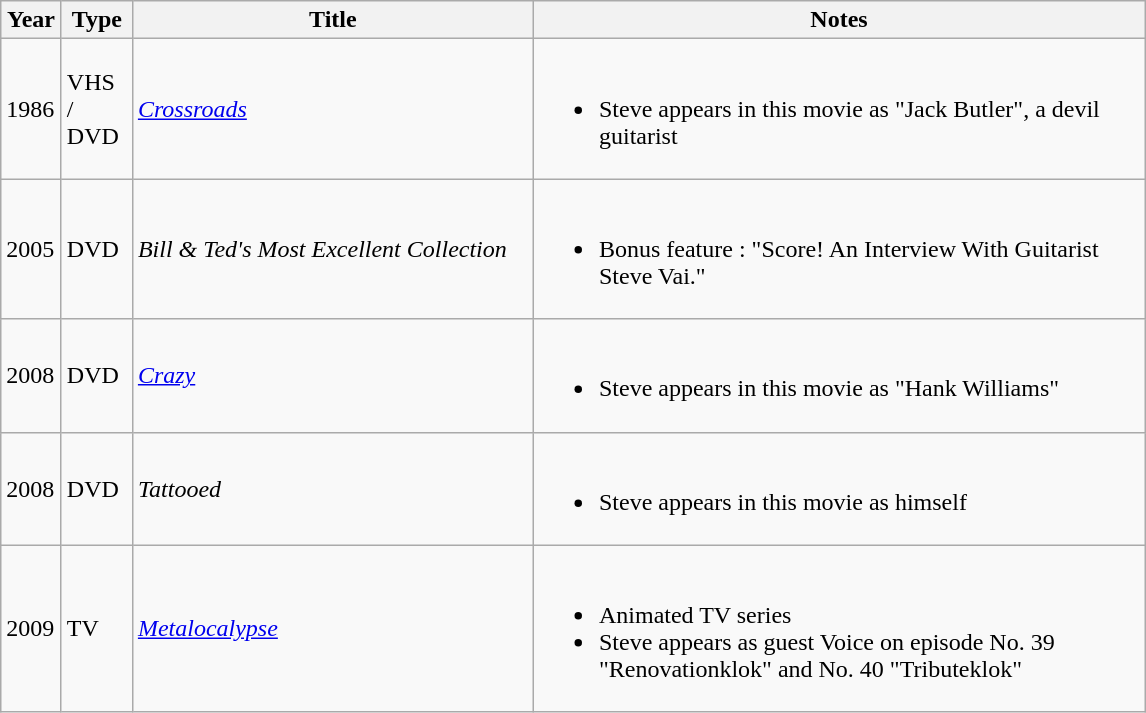<table class="wikitable">
<tr>
<th width="33">Year</th>
<th width="40">Type</th>
<th style="width:260px;">Title</th>
<th style="width:400px;">Notes</th>
</tr>
<tr>
<td>1986</td>
<td>VHS / DVD</td>
<td><em><a href='#'>Crossroads</a></em></td>
<td><br><ul><li>Steve appears in this movie as "Jack Butler", a devil guitarist</li></ul></td>
</tr>
<tr>
<td>2005</td>
<td>DVD</td>
<td><em>Bill & Ted's Most Excellent Collection</em></td>
<td><br><ul><li>Bonus feature : "Score! An Interview With Guitarist Steve Vai."</li></ul></td>
</tr>
<tr>
<td>2008</td>
<td>DVD</td>
<td><em><a href='#'>Crazy</a></em></td>
<td><br><ul><li>Steve appears in this movie as "Hank Williams"</li></ul></td>
</tr>
<tr>
<td>2008</td>
<td>DVD</td>
<td><em>Tattooed</em></td>
<td><br><ul><li>Steve appears in this movie as himself</li></ul></td>
</tr>
<tr>
<td>2009</td>
<td>TV</td>
<td><em><a href='#'>Metalocalypse</a></em></td>
<td><br><ul><li>Animated TV series</li><li>Steve appears as guest Voice on episode No. 39 "Renovationklok" and No. 40 "Tributeklok"</li></ul></td>
</tr>
</table>
